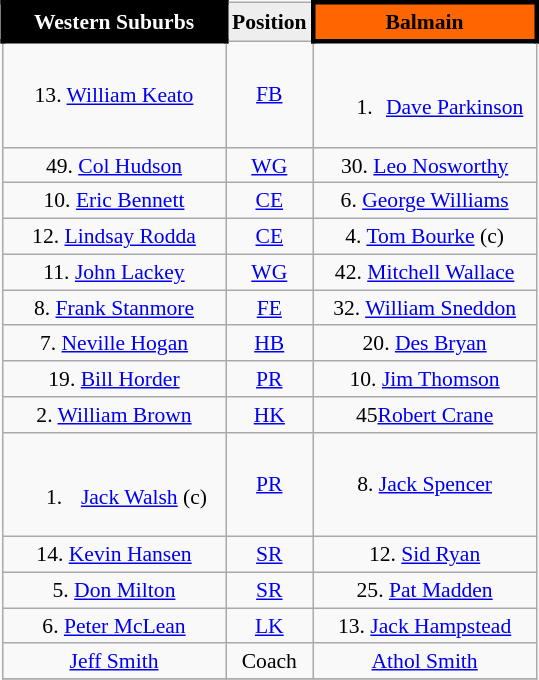<table align="right" class="wikitable" style="font-size:90%; margin-left:1em">
<tr bgcolor="#FF0033">
<th style="width:140px; border:3px solid black; background: black; color: white">Western Suburbs</th>
<th style="width:40px; text-align:center; background:#eee; color:black;">Position</th>
<th style="width:140px; border:3px solid black; background: #f60; color: black">Balmain</th>
</tr>
<tr align=center>
<td>13. <a href='#'>William Keato</a></td>
<td><a href='#'>FB</a></td>
<td><br><ol><li><a href='#'>Dave Parkinson</a></li></ol></td>
</tr>
<tr align=center>
<td>49. <a href='#'>Col Hudson</a></td>
<td><a href='#'>WG</a></td>
<td>30. <a href='#'>Leo Nosworthy</a></td>
</tr>
<tr align=center>
<td>10. <a href='#'>Eric Bennett</a></td>
<td><a href='#'>CE</a></td>
<td>6. <a href='#'>George Williams</a></td>
</tr>
<tr align=center>
<td>12. <a href='#'>Lindsay Rodda</a></td>
<td><a href='#'>CE</a></td>
<td>4. <a href='#'>Tom Bourke</a> (c)</td>
</tr>
<tr align=center>
<td>11. <a href='#'>John Lackey</a></td>
<td><a href='#'>WG</a></td>
<td>42. <a href='#'>Mitchell Wallace</a></td>
</tr>
<tr align=center>
<td>8. <a href='#'>Frank Stanmore</a></td>
<td><a href='#'>FE</a></td>
<td>32. <a href='#'>William Sneddon</a></td>
</tr>
<tr align=center>
<td>7. <a href='#'>Neville Hogan</a></td>
<td><a href='#'>HB</a></td>
<td>20. <a href='#'>Des Bryan</a></td>
</tr>
<tr align=center>
<td>19. <a href='#'>Bill Horder</a></td>
<td><a href='#'>PR</a></td>
<td>10. <a href='#'>Jim Thomson</a></td>
</tr>
<tr align=center>
<td>2. <a href='#'>William Brown</a></td>
<td><a href='#'>HK</a></td>
<td>45<a href='#'>Robert Crane</a></td>
</tr>
<tr align=center>
<td><br><ol><li><a href='#'>Jack Walsh</a> (c)</li></ol></td>
<td><a href='#'>PR</a></td>
<td>8. <a href='#'>Jack Spencer</a></td>
</tr>
<tr align=center>
<td>14. <a href='#'>Kevin Hansen</a></td>
<td><a href='#'>SR</a></td>
<td>12. <a href='#'>Sid Ryan</a></td>
</tr>
<tr align=center>
<td>5. <a href='#'>Don Milton</a></td>
<td><a href='#'>SR</a></td>
<td>25. <a href='#'>Pat Madden</a></td>
</tr>
<tr align=center>
<td>6. <a href='#'>Peter McLean</a></td>
<td><a href='#'>LK</a></td>
<td>13. <a href='#'>Jack Hampstead</a></td>
</tr>
<tr align=center>
<td><a href='#'>Jeff Smith</a></td>
<td>Coach</td>
<td><a href='#'>Athol Smith</a></td>
</tr>
<tr>
</tr>
</table>
